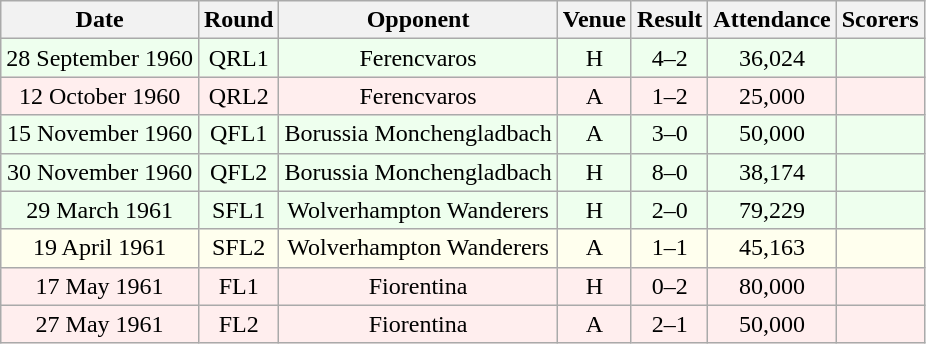<table class="wikitable sortable" style="font-size:100%; text-align:center">
<tr>
<th>Date</th>
<th>Round</th>
<th>Opponent</th>
<th>Venue</th>
<th>Result</th>
<th>Attendance</th>
<th>Scorers</th>
</tr>
<tr bgcolor = "#EEFFEE">
<td>28 September 1960</td>
<td>QRL1</td>
<td>Ferencvaros</td>
<td>H</td>
<td>4–2</td>
<td>36,024</td>
<td></td>
</tr>
<tr bgcolor = "#FFEEEE">
<td>12 October 1960</td>
<td>QRL2</td>
<td>Ferencvaros</td>
<td>A</td>
<td>1–2</td>
<td>25,000</td>
<td></td>
</tr>
<tr bgcolor = "#EEFFEE">
<td>15 November 1960</td>
<td>QFL1</td>
<td>Borussia Monchengladbach</td>
<td>A</td>
<td>3–0</td>
<td>50,000</td>
<td></td>
</tr>
<tr bgcolor = "#EEFFEE">
<td>30 November 1960</td>
<td>QFL2</td>
<td>Borussia Monchengladbach</td>
<td>H</td>
<td>8–0</td>
<td>38,174</td>
<td></td>
</tr>
<tr bgcolor = "#EEFFEE">
<td>29 March 1961</td>
<td>SFL1</td>
<td>Wolverhampton Wanderers</td>
<td>H</td>
<td>2–0</td>
<td>79,229</td>
<td></td>
</tr>
<tr bgcolor = "#FFFFEE">
<td>19 April 1961</td>
<td>SFL2</td>
<td>Wolverhampton Wanderers</td>
<td>A</td>
<td>1–1</td>
<td>45,163</td>
<td></td>
</tr>
<tr bgcolor = "#FFEEEE">
<td>17 May 1961</td>
<td>FL1</td>
<td>Fiorentina</td>
<td>H</td>
<td>0–2</td>
<td>80,000</td>
<td></td>
</tr>
<tr bgcolor = "#FFEEEE">
<td>27 May 1961</td>
<td>FL2</td>
<td>Fiorentina</td>
<td>A</td>
<td>2–1</td>
<td>50,000</td>
<td></td>
</tr>
</table>
